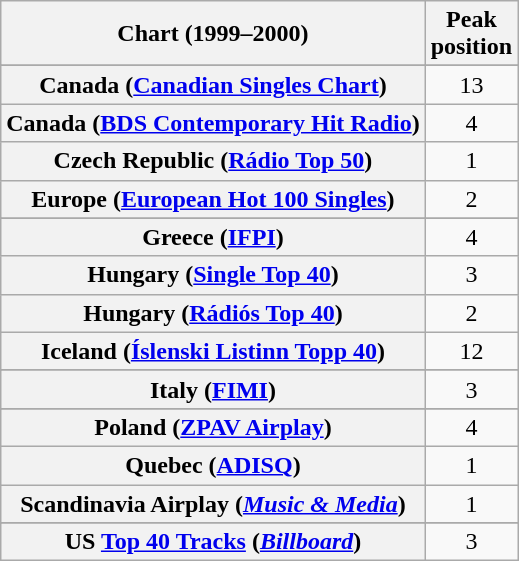<table class="wikitable sortable plainrowheaders" style="text-align:center">
<tr>
<th scope="col">Chart (1999–2000)</th>
<th scope="col">Peak<br>position</th>
</tr>
<tr>
</tr>
<tr>
</tr>
<tr>
</tr>
<tr>
</tr>
<tr>
</tr>
<tr>
</tr>
<tr>
<th scope="row">Canada (<a href='#'>Canadian Singles Chart</a>)</th>
<td>13</td>
</tr>
<tr>
<th scope="row">Canada (<a href='#'>BDS Contemporary Hit Radio</a>)</th>
<td>4</td>
</tr>
<tr>
<th scope="row">Czech Republic (<a href='#'>Rádio Top 50</a>)</th>
<td>1</td>
</tr>
<tr>
<th scope="row">Europe (<a href='#'>European Hot 100 Singles</a>)</th>
<td>2</td>
</tr>
<tr>
</tr>
<tr>
</tr>
<tr>
</tr>
<tr>
<th scope="row">Greece (<a href='#'>IFPI</a>)</th>
<td>4</td>
</tr>
<tr>
<th scope="row">Hungary (<a href='#'>Single Top 40</a>)</th>
<td>3</td>
</tr>
<tr>
<th scope="row">Hungary (<a href='#'>Rádiós Top 40</a>)</th>
<td>2</td>
</tr>
<tr>
<th scope="row">Iceland (<a href='#'>Íslenski Listinn Topp 40</a>)</th>
<td>12</td>
</tr>
<tr>
</tr>
<tr>
<th scope="row">Italy (<a href='#'>FIMI</a>)</th>
<td>3</td>
</tr>
<tr>
</tr>
<tr>
</tr>
<tr>
</tr>
<tr>
</tr>
<tr>
<th scope="row">Poland (<a href='#'>ZPAV Airplay</a>)</th>
<td>4</td>
</tr>
<tr>
<th scope="row">Quebec (<a href='#'>ADISQ</a>)</th>
<td>1</td>
</tr>
<tr>
<th scope="row">Scandinavia Airplay (<em><a href='#'>Music & Media</a></em>)</th>
<td>1</td>
</tr>
<tr>
</tr>
<tr>
</tr>
<tr>
</tr>
<tr>
</tr>
<tr>
</tr>
<tr>
</tr>
<tr>
</tr>
<tr>
</tr>
<tr>
</tr>
<tr>
</tr>
<tr>
</tr>
<tr>
<th scope="row">US <a href='#'>Top 40 Tracks</a> (<em><a href='#'>Billboard</a></em>)</th>
<td>3</td>
</tr>
</table>
